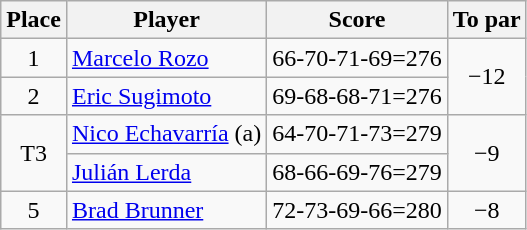<table class="wikitable">
<tr>
<th>Place</th>
<th>Player</th>
<th>Score</th>
<th>To par</th>
</tr>
<tr>
<td align=center>1</td>
<td> <a href='#'>Marcelo Rozo</a></td>
<td align=right>66-70-71-69=276</td>
<td rowspan=2 align=center>−12</td>
</tr>
<tr>
<td align=center>2</td>
<td> <a href='#'>Eric Sugimoto</a></td>
<td align=right>69-68-68-71=276</td>
</tr>
<tr>
<td rowspan=2 align=center>T3</td>
<td> <a href='#'>Nico Echavarría</a> (a)</td>
<td align=right>64-70-71-73=279</td>
<td rowspan=2 align=center>−9</td>
</tr>
<tr>
<td> <a href='#'>Julián Lerda</a></td>
<td align=right>68-66-69-76=279</td>
</tr>
<tr>
<td align=center>5</td>
<td> <a href='#'>Brad Brunner</a></td>
<td align=right>72-73-69-66=280</td>
<td align=center>−8</td>
</tr>
</table>
